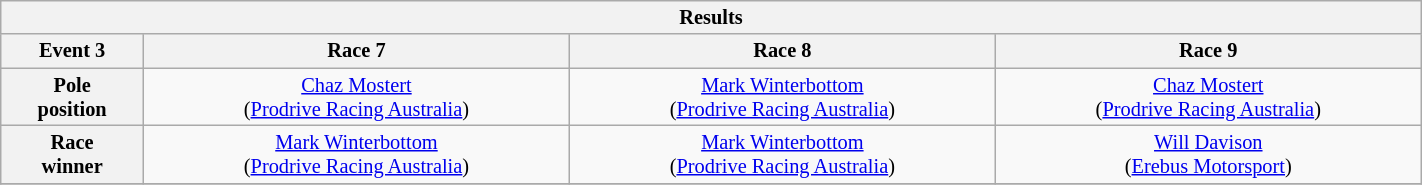<table class="wikitable collapsible collapsed" align="center" width=75% style="font-size: 85%; max-width: 950px">
<tr>
<th colspan="4">Results</th>
</tr>
<tr>
<th>Event 3</th>
<th>Race 7</th>
<th>Race 8</th>
<th>Race 9</th>
</tr>
<tr>
<th>Pole<br>position</th>
<td align="center"> <a href='#'>Chaz Mostert</a><br>(<a href='#'>Prodrive Racing Australia</a>)</td>
<td align="center"> <a href='#'>Mark Winterbottom</a><br>(<a href='#'>Prodrive Racing Australia</a>)</td>
<td align="center"> <a href='#'>Chaz Mostert</a><br>(<a href='#'>Prodrive Racing Australia</a>)</td>
</tr>
<tr>
<th>Race<br>winner</th>
<td align="center"> <a href='#'>Mark Winterbottom</a><br>(<a href='#'>Prodrive Racing Australia</a>)</td>
<td align="center"> <a href='#'>Mark Winterbottom</a><br>(<a href='#'>Prodrive Racing Australia</a>)</td>
<td align="center"> <a href='#'>Will Davison</a><br>(<a href='#'>Erebus Motorsport</a>)</td>
</tr>
<tr>
</tr>
</table>
